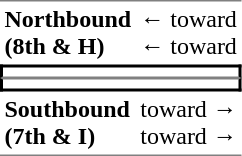<table border="0" cellspacing="0" cellpadding="3">
<tr>
<td style="border-top:solid 1px gray"><strong>Northbound<br>(8th & H)</strong></td>
<td style="border-top:solid 1px gray">←  toward  <br>←  toward  </td>
</tr>
<tr>
<td colspan="2" style="border-top:solid 2px black;border-right:solid 2px black;border-left:solid 2px black;border-bottom:solid 1px gray;text-align:center"></td>
</tr>
<tr>
<td colspan="2" style="border-top:solid 1px gray;border-right:solid 2px black;border-left:solid 2px black;border-bottom:solid 2px black;text-align:center"></td>
</tr>
<tr>
<td style="border-bottom:solid 1px gray"><strong>Southbound<br>(7th & I)</strong></td>
<td style="border-bottom:solid 1px gray">  toward   →<br>  toward   →</td>
</tr>
</table>
